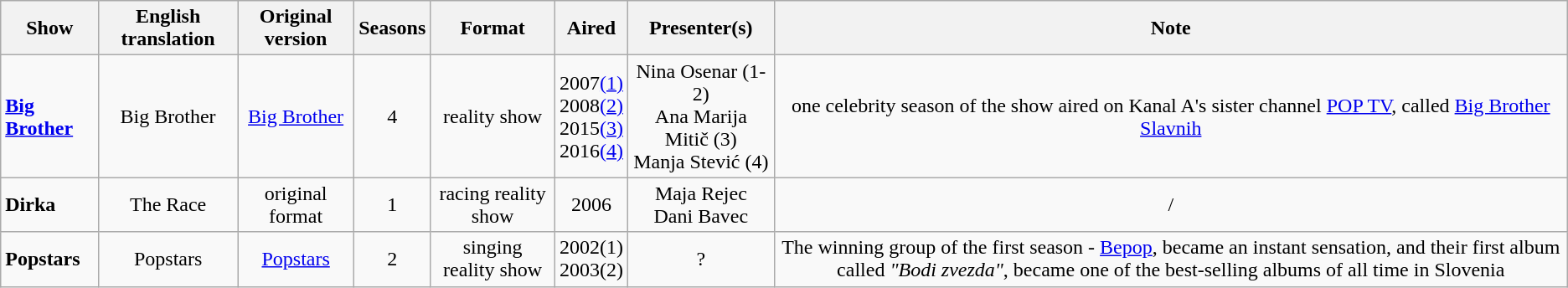<table class="wikitable">
<tr>
<th>Show</th>
<th>English translation</th>
<th>Original version</th>
<th>Seasons</th>
<th>Format</th>
<th>Aired</th>
<th>Presenter(s)</th>
<th>Note</th>
</tr>
<tr>
<td><strong><a href='#'>Big Brother</a></strong></td>
<td align=center>Big Brother</td>
<td align=center><a href='#'>Big Brother</a></td>
<td align=center>4</td>
<td align=center>reality show</td>
<td align=center>2007<a href='#'>(1)</a><br>2008<a href='#'>(2)</a><br>2015<a href='#'>(3)</a><br>2016<a href='#'>(4)</a></td>
<td align=center>Nina Osenar (1-2)<br>Ana Marija Mitič (3)<br>Manja Stević (4)</td>
<td align=center>one celebrity season of the show aired on Kanal A's sister channel <a href='#'>POP TV</a>, called <a href='#'>Big Brother Slavnih</a></td>
</tr>
<tr>
<td><strong>Dirka</strong></td>
<td align=center>The Race</td>
<td align=center>original format</td>
<td align=center>1</td>
<td align=center>racing reality show</td>
<td align=center>2006</td>
<td align=center>Maja Rejec<br>Dani Bavec</td>
<td align=center>/</td>
</tr>
<tr>
<td><strong>Popstars</strong></td>
<td align=center>Popstars</td>
<td align=center><a href='#'>Popstars</a></td>
<td align=center>2</td>
<td align=center>singing reality show</td>
<td align=center>2002(1)<br>2003(2)</td>
<td align=center>?</td>
<td align=center>The winning group of the first season - <a href='#'>Bepop</a>, became an instant sensation, and their first album called <em>"Bodi zvezda"</em>, became one of the best-selling albums of all time in Slovenia</td>
</tr>
</table>
